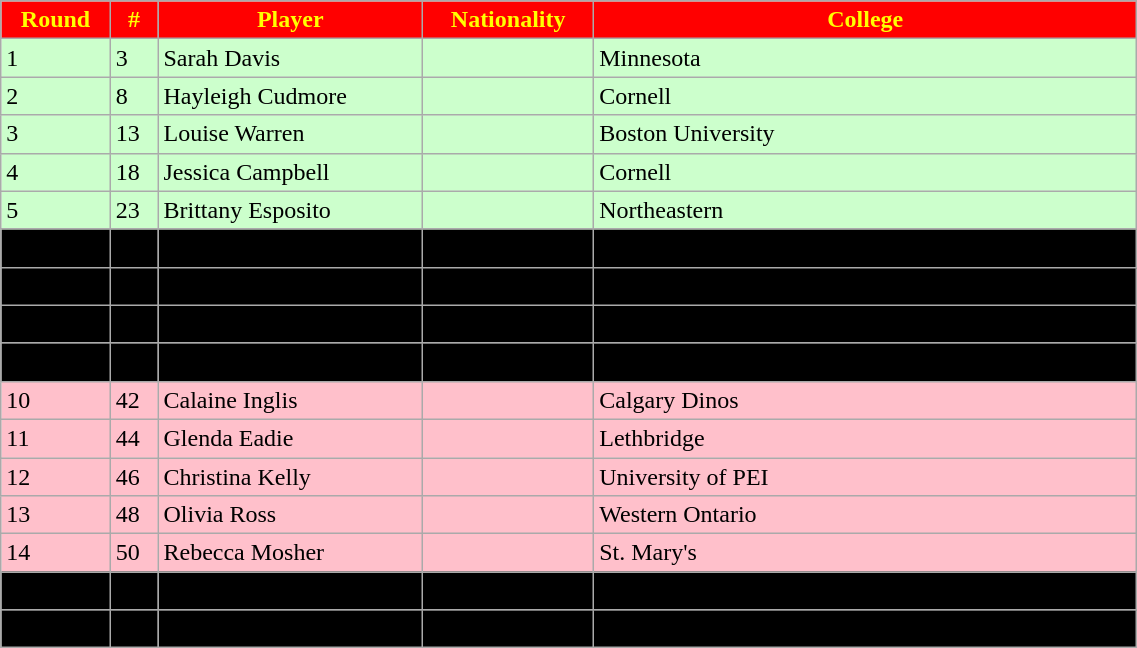<table class="wikitable" width="60%">
<tr align="center"  style="background:red;color:yellow;">
<td><strong>Round</strong></td>
<td><strong>#</strong></td>
<td><strong>Player</strong></td>
<td><strong>Nationality</strong></td>
<td><strong>College</strong></td>
</tr>
<tr bgcolor="#CCFFCC">
<td>1</td>
<td>3</td>
<td>Sarah Davis</td>
<td></td>
<td>Minnesota</td>
</tr>
<tr bgcolor="#CCFFCC">
<td>2</td>
<td>8</td>
<td>Hayleigh Cudmore</td>
<td></td>
<td>Cornell</td>
</tr>
<tr bgcolor="#CCFFCC">
<td>3</td>
<td>13</td>
<td>Louise Warren</td>
<td></td>
<td>Boston University</td>
</tr>
<tr bgcolor="#CCFFCC">
<td>4</td>
<td>18</td>
<td>Jessica Campbell</td>
<td></td>
<td>Cornell</td>
</tr>
<tr bgcolor="#CCFFCC">
<td>5</td>
<td>23</td>
<td>Brittany Esposito</td>
<td></td>
<td>Northeastern</td>
</tr>
<tr bgcolor=" ">
<td>6</td>
<td>28</td>
<td>Kristen Hagg</td>
<td></td>
<td>SAWHA Calgary Chargers</td>
</tr>
<tr bgcolor=" ">
<td>7</td>
<td>33</td>
<td>Samantha Fieseler</td>
<td></td>
<td>Pursuit Of Excellence Hockey Academy</td>
</tr>
<tr bgcolor=" ">
<td>8</td>
<td>37</td>
<td>Aina Takeuchi</td>
<td></td>
<td>Japanese National Team</td>
</tr>
<tr bgcolor=" ">
<td>9</td>
<td>40</td>
<td>Camille Trautman</td>
<td></td>
<td>Red Deer College</td>
</tr>
<tr bgcolor="pink">
<td>10</td>
<td>42</td>
<td>Calaine Inglis</td>
<td></td>
<td>Calgary Dinos</td>
</tr>
<tr bgcolor="pink">
<td>11</td>
<td>44</td>
<td>Glenda Eadie</td>
<td></td>
<td>Lethbridge</td>
</tr>
<tr bgcolor="pink">
<td>12</td>
<td>46</td>
<td>Christina Kelly</td>
<td></td>
<td>University of PEI</td>
</tr>
<tr bgcolor="pink">
<td>13</td>
<td>48</td>
<td>Olivia Ross</td>
<td></td>
<td>Western Ontario</td>
</tr>
<tr bgcolor="pink">
<td>14</td>
<td>50</td>
<td>Rebecca Mosher</td>
<td></td>
<td>St. Mary's</td>
</tr>
<tr bgcolor=" ">
<td>15</td>
<td>52</td>
<td>Cassidy Anderson</td>
<td></td>
<td>Northern Alberta Institute Technology</td>
</tr>
<tr bgcolor=" ">
<td>16</td>
<td>54</td>
<td>Dayna King</td>
<td></td>
<td>Sask Wheat Queens</td>
</tr>
</table>
